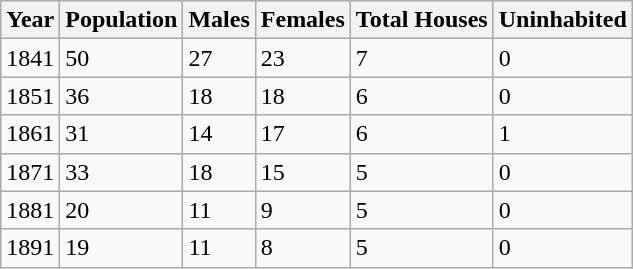<table class="wikitable">
<tr>
<th>Year</th>
<th>Population</th>
<th>Males</th>
<th>Females</th>
<th>Total Houses</th>
<th>Uninhabited</th>
</tr>
<tr>
<td>1841</td>
<td>50</td>
<td>27</td>
<td>23</td>
<td>7</td>
<td>0</td>
</tr>
<tr>
<td>1851</td>
<td>36</td>
<td>18</td>
<td>18</td>
<td>6</td>
<td>0</td>
</tr>
<tr>
<td>1861</td>
<td>31</td>
<td>14</td>
<td>17</td>
<td>6</td>
<td>1</td>
</tr>
<tr>
<td>1871</td>
<td>33</td>
<td>18</td>
<td>15</td>
<td>5</td>
<td>0</td>
</tr>
<tr>
<td>1881</td>
<td>20</td>
<td>11</td>
<td>9</td>
<td>5</td>
<td>0</td>
</tr>
<tr>
<td>1891</td>
<td>19</td>
<td>11</td>
<td>8</td>
<td>5</td>
<td>0</td>
</tr>
</table>
